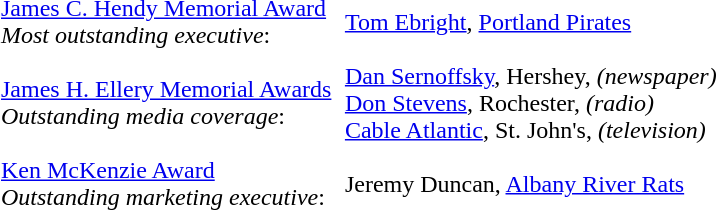<table cellpadding="3" cellspacing="3">
<tr>
<td><a href='#'>James C. Hendy Memorial Award</a><br><em>Most outstanding executive</em>:</td>
<td><a href='#'>Tom Ebright</a>, <a href='#'>Portland Pirates</a></td>
</tr>
<tr>
<td><a href='#'>James H. Ellery Memorial Awards</a> <br><em>Outstanding media coverage</em>:</td>
<td><a href='#'>Dan Sernoffsky</a>, Hershey, <em>(newspaper)</em><br><a href='#'>Don Stevens</a>, Rochester, <em>(radio)</em><br><a href='#'>Cable Atlantic</a>, St. John's, <em>(television)</em></td>
</tr>
<tr>
<td><a href='#'>Ken McKenzie Award</a><br><em>Outstanding marketing executive</em>:</td>
<td>Jeremy Duncan, <a href='#'>Albany River Rats</a></td>
</tr>
</table>
